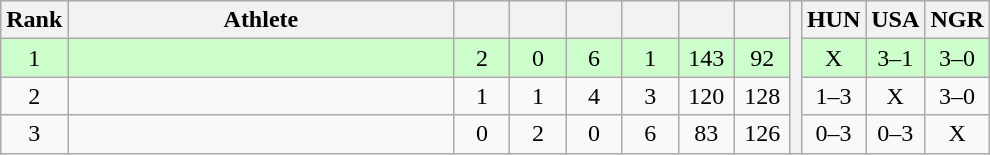<table class="wikitable" style="text-align:center">
<tr>
<th>Rank</th>
<th width=250>Athlete</th>
<th width=30></th>
<th width=30></th>
<th width=30></th>
<th width=30></th>
<th width=30></th>
<th width=30></th>
<th rowspan=4></th>
<th width=30>HUN</th>
<th width=30>USA</th>
<th width=30>NGR</th>
</tr>
<tr style="background-color:#ccffcc;">
<td>1</td>
<td align=left></td>
<td>2</td>
<td>0</td>
<td>6</td>
<td>1</td>
<td>143</td>
<td>92</td>
<td>X</td>
<td>3–1</td>
<td>3–0</td>
</tr>
<tr>
<td>2</td>
<td align=left></td>
<td>1</td>
<td>1</td>
<td>4</td>
<td>3</td>
<td>120</td>
<td>128</td>
<td>1–3</td>
<td>X</td>
<td>3–0</td>
</tr>
<tr>
<td>3</td>
<td align=left></td>
<td>0</td>
<td>2</td>
<td>0</td>
<td>6</td>
<td>83</td>
<td>126</td>
<td>0–3</td>
<td>0–3</td>
<td>X</td>
</tr>
</table>
